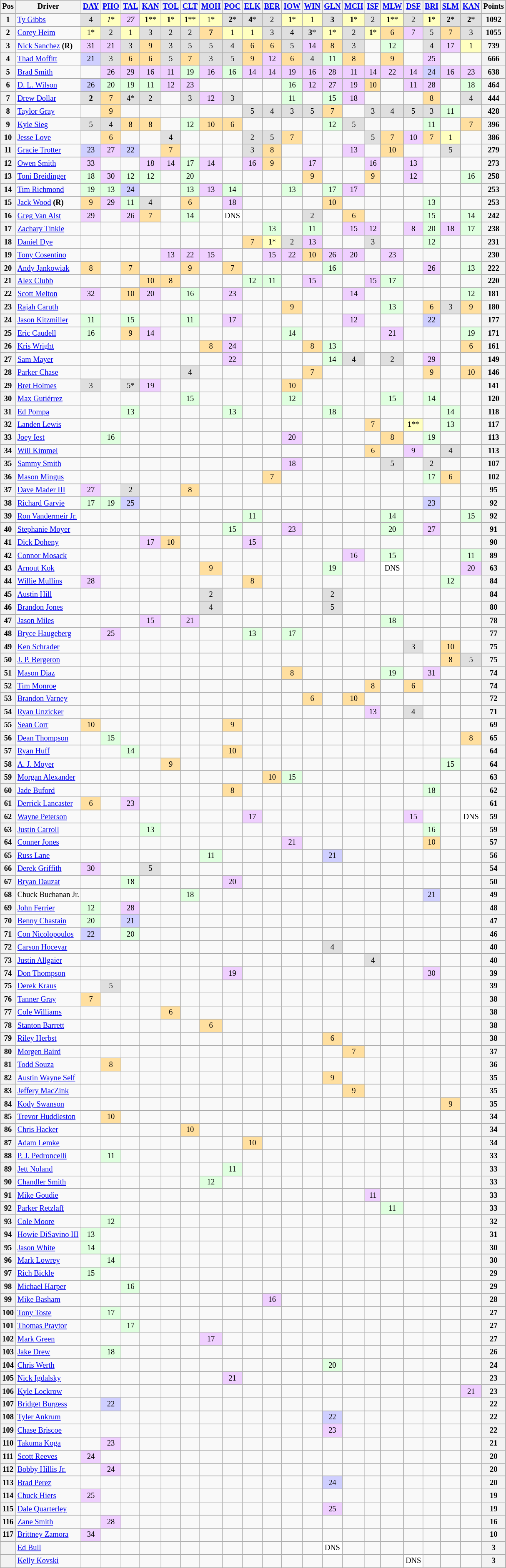<table class="wikitable" style="font-size:77%; text-align:center;">
<tr>
<th valign="middle">Pos</th>
<th valign="middle">Driver</th>
<th><a href='#'>DAY</a></th>
<th><a href='#'>PHO</a></th>
<th><a href='#'>TAL</a></th>
<th><a href='#'>KAN</a></th>
<th><a href='#'>TOL</a></th>
<th><a href='#'>CLT</a></th>
<th><a href='#'>MOH</a></th>
<th><a href='#'>POC</a></th>
<th><a href='#'>ELK</a></th>
<th><a href='#'>BER</a></th>
<th><a href='#'>IOW</a></th>
<th><a href='#'>WIN</a></th>
<th><a href='#'>GLN</a></th>
<th><a href='#'>MCH</a></th>
<th><a href='#'>ISF</a></th>
<th><a href='#'>MLW</a></th>
<th><a href='#'>DSF</a></th>
<th><a href='#'>BRI</a></th>
<th><a href='#'>SLM</a></th>
<th><a href='#'>KAN</a></th>
<th valign="middle">Points</th>
</tr>
<tr>
<th>1</th>
<td align="left"><a href='#'>Ty Gibbs</a></td>
<td style="background:#DFDFDF;">4</td>
<td style="background:#FFFFBF;"><em>1</em>*</td>
<td style="background:#EFCFFF;"><em>27</em></td>
<td style="background:#FFFFBF;"><strong>1</strong>**</td>
<td style="background:#FFFFBF;"><strong>1</strong>*</td>
<td style="background:#FFFFBF;"><strong>1</strong>**</td>
<td style="background:#FFFFBF;">1*</td>
<td style="background:#DFDFDF;"><strong>2</strong>*</td>
<td style="background:#DFDFDF;"><strong>4</strong>*</td>
<td style="background:#DFDFDF;">2</td>
<td style="background:#FFFFBF;"><strong>1</strong>*</td>
<td style="background:#FFFFBF;">1</td>
<td style="background:#DFDFDF;"><strong>3</strong></td>
<td style="background:#FFFFBF;"><strong>1</strong>*</td>
<td style="background:#DFDFDF;">2</td>
<td style="background:#FFFFBF;"><strong>1</strong>**</td>
<td style="background:#DFDFDF;">2</td>
<td style="background:#FFFFBF;"><strong>1</strong>*</td>
<td style="background:#DFDFDF;"><strong>2</strong>*</td>
<td style="background:#DFDFDF;"><strong>2</strong>*</td>
<th>1092</th>
</tr>
<tr>
<th>2</th>
<td align="left"><a href='#'>Corey Heim</a></td>
<td style="background:#FFFFBF;">1*</td>
<td style="background:#DFDFDF;">2</td>
<td style="background:#FFFFBF;">1</td>
<td style="background:#DFDFDF;">3</td>
<td style="background:#DFDFDF;">2</td>
<td style="background:#DFDFDF;">2</td>
<td style="background:#FFDF9F;"><strong>7</strong></td>
<td style="background:#FFFFBF;">1</td>
<td style="background:#FFFFBF;">1</td>
<td style="background:#DFDFDF;">3</td>
<td style="background:#DFDFDF;">4</td>
<td style="background:#DFDFDF;"><strong>3</strong>*</td>
<td style="background:#FFFFBF;">1*</td>
<td style="background:#DFDFDF;">2</td>
<td style="background:#FFFFBF;"><strong>1</strong>*</td>
<td style="background:#FFDF9F;">6</td>
<td style="background:#EFCFFF;">7</td>
<td style="background:#DFDFDF;">5</td>
<td style="background:#FFDF9F;">7</td>
<td style="background:#DFDFDF;">3</td>
<th>1055</th>
</tr>
<tr>
<th>3</th>
<td align="left"><a href='#'>Nick Sanchez</a> <strong>(R)</strong></td>
<td style="background:#EFCFFF;">31</td>
<td style="background:#EFCFFF;">21</td>
<td style="background:#DFDFDF;">3</td>
<td style="background:#FFDF9F;">9</td>
<td style="background:#DFDFDF;">3</td>
<td style="background:#DFDFDF;">5</td>
<td style="background:#DFDFDF;">5</td>
<td style="background:#DFDFDF;">4</td>
<td style="background:#FFDF9F;">6</td>
<td style="background:#FFDF9F;">6</td>
<td style="background:#DFDFDF;">5</td>
<td style="background:#EFCFFF;">14</td>
<td style="background:#FFDF9F;">8</td>
<td style="background:#DFDFDF;">3</td>
<td></td>
<td style="background:#DFFFDF;">12</td>
<td></td>
<td style="background:#DFDFDF;">4</td>
<td style="background:#EFCFFF;">17</td>
<td style="background:#FFFFBF;">1</td>
<th>739</th>
</tr>
<tr>
<th>4</th>
<td align="left"><a href='#'>Thad Moffitt</a></td>
<td style="background:#CFCFFF;">21</td>
<td style="background:#DFDFDF;">3</td>
<td style="background:#FFDF9F;">6</td>
<td style="background:#FFDF9F;">6</td>
<td style="background:#DFDFDF;">5</td>
<td style="background:#FFDF9F;">7</td>
<td style="background:#DFDFDF;">3</td>
<td style="background:#DFDFDF;">5</td>
<td style="background:#FFDF9F;">9</td>
<td style="background:#EFCFFF;">12</td>
<td style="background:#FFDF9F;">6</td>
<td style="background:#DFDFDF;">4</td>
<td style="background:#DFFFDF;">11</td>
<td style="background:#FFDF9F;">8</td>
<td></td>
<td style="background:#FFDF9F;">9</td>
<td></td>
<td style="background:#EFCFFF;">25</td>
<td></td>
<td></td>
<th>666</th>
</tr>
<tr>
<th>5</th>
<td align="left"><a href='#'>Brad Smith</a></td>
<td></td>
<td style="background:#EFCFFF;">26</td>
<td style="background:#EFCFFF;">29</td>
<td style="background:#EFCFFF;">16</td>
<td style="background:#EFCFFF;">11</td>
<td style="background:#DFFFDF;">19</td>
<td style="background:#EFCFFF;">16</td>
<td style="background:#DFFFDF;">16</td>
<td style="background:#EFCFFF;">14</td>
<td style="background:#EFCFFF;">14</td>
<td style="background:#EFCFFF;">19</td>
<td style="background:#EFCFFF;">16</td>
<td style="background:#EFCFFF;">28</td>
<td style="background:#EFCFFF;">11</td>
<td style="background:#EFCFFF;">14</td>
<td style="background:#EFCFFF;">22</td>
<td style="background:#EFCFFF;">14</td>
<td style="background:#CFCFFF;">24</td>
<td style="background:#EFCFFF;">16</td>
<td style="background:#EFCFFF;">23</td>
<th>638</th>
</tr>
<tr>
<th>6</th>
<td align="left"><a href='#'>D. L. Wilson</a></td>
<td style="background:#CFCFFF;">26</td>
<td style="background:#DFFFDF;">20</td>
<td style="background:#DFFFDF;">19</td>
<td style="background:#DFFFDF;">11</td>
<td style="background:#EFCFFF;">12</td>
<td style="background:#EFCFFF;">23</td>
<td></td>
<td></td>
<td></td>
<td></td>
<td style="background:#DFFFDF;">16</td>
<td style="background:#EFCFFF;">12</td>
<td style="background:#EFCFFF;">27</td>
<td style="background:#EFCFFF;">19</td>
<td style="background:#FFDF9F;">10</td>
<td></td>
<td style="background:#EFCFFF;">11</td>
<td style="background:#EFCFFF;">28</td>
<td></td>
<td style="background:#DFFFDF;">18</td>
<th>464</th>
</tr>
<tr>
<th>7</th>
<td align="left"><a href='#'>Drew Dollar</a></td>
<td style="background:#DFDFDF;"><strong>2</strong></td>
<td style="background:#FFDF9F;">7</td>
<td style="background:#DFDFDF;">4*</td>
<td style="background:#DFDFDF;">2</td>
<td></td>
<td style="background:#DFDFDF;">3</td>
<td style="background:#EFCFFF;">12</td>
<td style="background:#DFDFDF;">3</td>
<td></td>
<td></td>
<td style="background:#DFFFDF;">11</td>
<td></td>
<td style="background:#DFFFDF;">15</td>
<td style="background:#EFCFFF;">18</td>
<td></td>
<td></td>
<td></td>
<td style="background:#FFDF9F;">8</td>
<td></td>
<td style="background:#DFDFDF;">4</td>
<th>444</th>
</tr>
<tr>
<th>8</th>
<td align="left"><a href='#'>Taylor Gray</a></td>
<td></td>
<td style="background:#FFDF9F;">9</td>
<td></td>
<td></td>
<td></td>
<td></td>
<td></td>
<td></td>
<td style="background:#DFDFDF;">5</td>
<td style="background:#DFDFDF;">4</td>
<td style="background:#DFDFDF;">3</td>
<td style="background:#DFDFDF;">5</td>
<td style="background:#FFDF9F;">7</td>
<td></td>
<td style="background:#DFDFDF;">3</td>
<td style="background:#DFDFDF;">4</td>
<td style="background:#DFDFDF;">5</td>
<td style="background:#DFDFDF;">3</td>
<td style="background:#DFFFDF;">11</td>
<td></td>
<th>428</th>
</tr>
<tr>
<th>9</th>
<td align="left"><a href='#'>Kyle Sieg</a></td>
<td style="background:#DFDFDF;">5</td>
<td style="background:#DFDFDF;">4</td>
<td style="background:#FFDF9F;">8</td>
<td style="background:#FFDF9F;">8</td>
<td></td>
<td style="background:#DFFFDF;">12</td>
<td style="background:#FFDF9F;">10</td>
<td style="background:#FFDF9F;">6</td>
<td></td>
<td></td>
<td></td>
<td></td>
<td style="background:#DFFFDF;">12</td>
<td style="background:#DFDFDF;">5</td>
<td></td>
<td></td>
<td></td>
<td style="background:#DFFFDF;">11</td>
<td></td>
<td style="background:#FFDF9F;">7</td>
<th>396</th>
</tr>
<tr>
<th>10</th>
<td align="left"><a href='#'>Jesse Love</a></td>
<td></td>
<td style="background:#FFDF9F;">6</td>
<td></td>
<td></td>
<td style="background:#DFDFDF;">4</td>
<td></td>
<td></td>
<td></td>
<td style="background:#DFDFDF;">2</td>
<td style="background:#DFDFDF;">5</td>
<td style="background:#FFDF9F;">7</td>
<td></td>
<td></td>
<td></td>
<td style="background:#DFDFDF;">5</td>
<td style="background:#FFDF9F;">7</td>
<td style="background:#EFCFFF;">10</td>
<td style="background:#FFDF9F;">7</td>
<td style="background:#FFFFBF;">1</td>
<td></td>
<th>386</th>
</tr>
<tr>
<th>11</th>
<td align="left"><a href='#'>Gracie Trotter</a></td>
<td style="background:#CFCFFF;">23</td>
<td style="background:#EFCFFF;">27</td>
<td style="background:#CFCFFF;">22</td>
<td></td>
<td style="background:#FFDF9F;">7</td>
<td></td>
<td></td>
<td></td>
<td style="background:#DFDFDF;">3</td>
<td style="background:#FFDF9F;">8</td>
<td></td>
<td></td>
<td></td>
<td style="background:#EFCFFF;">13</td>
<td></td>
<td style="background:#FFDF9F;">10</td>
<td></td>
<td></td>
<td style="background:#DFDFDF;">5</td>
<td></td>
<th>279</th>
</tr>
<tr>
<th>12</th>
<td align="left"><a href='#'>Owen Smith</a></td>
<td style="background:#EFCFFF;">33</td>
<td></td>
<td></td>
<td style="background:#EFCFFF;">18</td>
<td style="background:#EFCFFF;">14</td>
<td style="background:#DFFFDF;">17</td>
<td style="background:#EFCFFF;">14</td>
<td></td>
<td style="background:#EFCFFF;">16</td>
<td style="background:#FFDF9F;">9</td>
<td></td>
<td style="background:#EFCFFF;">17</td>
<td></td>
<td></td>
<td style="background:#EFCFFF;">16</td>
<td></td>
<td style="background:#EFCFFF;">13</td>
<td></td>
<td></td>
<td></td>
<th>273</th>
</tr>
<tr>
<th>13</th>
<td align="left"><a href='#'>Toni Breidinger</a></td>
<td style="background:#DFFFDF;">18</td>
<td style="background:#EFCFFF;">30</td>
<td style="background:#DFFFDF;">12</td>
<td style="background:#DFFFDF;">12</td>
<td></td>
<td style="background:#DFFFDF;">20</td>
<td></td>
<td></td>
<td></td>
<td></td>
<td></td>
<td style="background:#FFDF9F;">9</td>
<td></td>
<td></td>
<td style="background:#FFDF9F;">9</td>
<td></td>
<td style="background:#EFCFFF;">12</td>
<td></td>
<td></td>
<td style="background:#DFFFDF;">16</td>
<th>258</th>
</tr>
<tr>
<th>14</th>
<td align="left"><a href='#'>Tim Richmond</a></td>
<td style="background:#DFFFDF;">19</td>
<td style="background:#DFFFDF;">13</td>
<td style="background:#CFCFFF;">24</td>
<td></td>
<td></td>
<td style="background:#DFFFDF;">13</td>
<td style="background:#EFCFFF;">13</td>
<td style="background:#DFFFDF;">14</td>
<td></td>
<td></td>
<td style="background:#DFFFDF;">13</td>
<td></td>
<td style="background:#DFFFDF;">17</td>
<td style="background:#EFCFFF;">17</td>
<td></td>
<td></td>
<td></td>
<td></td>
<td></td>
<td></td>
<th>253</th>
</tr>
<tr>
<th>15</th>
<td align="left"><a href='#'>Jack Wood</a> <strong>(R)</strong></td>
<td style="background:#FFDF9F;">9</td>
<td style="background:#EFCFFF;">29</td>
<td style="background:#DFFFDF;">11</td>
<td style="background:#DFDFDF;">4</td>
<td></td>
<td style="background:#FFDF9F;">6</td>
<td></td>
<td style="background:#EFCFFF;">18</td>
<td></td>
<td></td>
<td></td>
<td></td>
<td style="background:#FFDF9F;">10</td>
<td></td>
<td></td>
<td></td>
<td></td>
<td style="background:#DFFFDF;">13</td>
<td></td>
<td></td>
<th>253</th>
</tr>
<tr>
<th>16</th>
<td align="left"><a href='#'>Greg Van Alst</a></td>
<td style="background:#EFCFFF;">29</td>
<td></td>
<td style="background:#EFCFFF;">26</td>
<td style="background:#FFDF9F;">7</td>
<td></td>
<td style="background:#DFFFDF;">14</td>
<td></td>
<td style="background:#FFFFFF;">DNS</td>
<td></td>
<td></td>
<td></td>
<td style="background:#DFDFDF;">2</td>
<td></td>
<td style="background:#FFDF9F;">6</td>
<td></td>
<td></td>
<td></td>
<td style="background:#DFFFDF;">15</td>
<td></td>
<td style="background:#DFFFDF;">14</td>
<th>242</th>
</tr>
<tr>
<th>17</th>
<td align="left"><a href='#'>Zachary Tinkle</a></td>
<td></td>
<td></td>
<td></td>
<td></td>
<td></td>
<td></td>
<td></td>
<td></td>
<td></td>
<td style="background:#DFFFDF;">13</td>
<td></td>
<td style="background:#DFFFDF;">11</td>
<td></td>
<td style="background:#EFCFFF;">15</td>
<td style="background:#EFCFFF;">12</td>
<td></td>
<td style="background:#EFCFFF;">8</td>
<td style="background:#DFFFDF;">20</td>
<td style="background:#EFCFFF;">18</td>
<td style="background:#DFFFDF;">17</td>
<th>238</th>
</tr>
<tr>
<th>18</th>
<td align="left"><a href='#'>Daniel Dye</a></td>
<td></td>
<td></td>
<td></td>
<td></td>
<td></td>
<td></td>
<td></td>
<td></td>
<td style="background:#FFDF9F;">7</td>
<td style="background:#FFFFBF;"><strong>1</strong>*</td>
<td style="background:#DFDFDF;">2</td>
<td style="background:#EFCFFF;">13</td>
<td></td>
<td></td>
<td style="background:#DFDFDF;">3</td>
<td></td>
<td></td>
<td style="background:#DFFFDF;">12</td>
<td></td>
<td></td>
<th>231</th>
</tr>
<tr>
<th>19</th>
<td align="left"><a href='#'>Tony Cosentino</a></td>
<td></td>
<td></td>
<td></td>
<td></td>
<td style="background:#EFCFFF;">13</td>
<td style="background:#EFCFFF;">22</td>
<td style="background:#EFCFFF;">15</td>
<td></td>
<td></td>
<td style="background:#EFCFFF;">15</td>
<td style="background:#EFCFFF;">22</td>
<td style="background:#FFDF9F;">10</td>
<td style="background:#EFCFFF;">26</td>
<td style="background:#EFCFFF;">20</td>
<td></td>
<td style="background:#EFCFFF;">23</td>
<td></td>
<td></td>
<td></td>
<td></td>
<th>230</th>
</tr>
<tr>
<th>20</th>
<td align="left"><a href='#'>Andy Jankowiak</a></td>
<td style="background:#FFDF9F;">8</td>
<td></td>
<td style="background:#FFDF9F;">7</td>
<td></td>
<td></td>
<td style="background:#FFDF9F;">9</td>
<td></td>
<td style="background:#FFDF9F;">7</td>
<td></td>
<td></td>
<td></td>
<td></td>
<td style="background:#DFFFDF;">16</td>
<td></td>
<td></td>
<td></td>
<td></td>
<td style="background:#EFCFFF;">26</td>
<td></td>
<td style="background:#DFFFDF;">13</td>
<th>222</th>
</tr>
<tr>
<th>21</th>
<td align="left"><a href='#'>Alex Clubb</a></td>
<td></td>
<td></td>
<td></td>
<td style="background:#FFDF9F;">10</td>
<td style="background:#FFDF9F;">8</td>
<td></td>
<td></td>
<td></td>
<td style="background:#DFFFDF;">12</td>
<td style="background:#DFFFDF;">11</td>
<td></td>
<td style="background:#EFCFFF;">15</td>
<td></td>
<td></td>
<td style="background:#EFCFFF;">15</td>
<td style="background:#DFFFDF;">17</td>
<td></td>
<td></td>
<td></td>
<td></td>
<th>220</th>
</tr>
<tr>
<th>22</th>
<td align="left"><a href='#'>Scott Melton</a></td>
<td style="background:#EFCFFF;">32</td>
<td></td>
<td style="background:#FFDF9F;">10</td>
<td style="background:#EFCFFF;">20</td>
<td></td>
<td style="background:#DFFFDF;">16</td>
<td></td>
<td style="background:#EFCFFF;">23</td>
<td></td>
<td></td>
<td></td>
<td></td>
<td></td>
<td style="background:#EFCFFF;">14</td>
<td></td>
<td></td>
<td></td>
<td></td>
<td></td>
<td style="background:#DFFFDF;">12</td>
<th>181</th>
</tr>
<tr>
<th>23</th>
<td align="left"><a href='#'>Rajah Caruth</a></td>
<td></td>
<td></td>
<td></td>
<td></td>
<td></td>
<td></td>
<td></td>
<td></td>
<td></td>
<td></td>
<td style="background:#FFDF9F;">9</td>
<td></td>
<td></td>
<td></td>
<td></td>
<td style="background:#DFFFDF;">13</td>
<td></td>
<td style="background:#FFDF9F;">6</td>
<td style="background:#DFDFDF;">3</td>
<td style="background:#FFDF9F;">9</td>
<th>180</th>
</tr>
<tr>
<th>24</th>
<td align="left"><a href='#'>Jason Kitzmiller</a></td>
<td style="background:#DFFFDF;">11</td>
<td></td>
<td style="background:#DFFFDF;">15</td>
<td></td>
<td></td>
<td style="background:#DFFFDF;">11</td>
<td></td>
<td style="background:#EFCFFF;">17</td>
<td></td>
<td></td>
<td></td>
<td></td>
<td></td>
<td style="background:#EFCFFF;">12</td>
<td></td>
<td></td>
<td></td>
<td style="background:#CFCFFF;">22</td>
<td></td>
<td></td>
<th>177</th>
</tr>
<tr>
<th>25</th>
<td align="left"><a href='#'>Eric Caudell</a></td>
<td style="background:#DFFFDF;">16</td>
<td></td>
<td style="background:#FFDF9F;">9</td>
<td style="background:#EFCFFF;">14</td>
<td></td>
<td></td>
<td></td>
<td></td>
<td></td>
<td></td>
<td style="background:#DFFFDF;">14</td>
<td></td>
<td></td>
<td></td>
<td></td>
<td style="background:#EFCFFF;">21</td>
<td></td>
<td></td>
<td></td>
<td style="background:#DFFFDF;">19</td>
<th>171</th>
</tr>
<tr>
<th>26</th>
<td align="left"><a href='#'>Kris Wright</a></td>
<td></td>
<td></td>
<td></td>
<td></td>
<td></td>
<td></td>
<td style="background:#FFDF9F;">8</td>
<td style="background:#EFCFFF;">24</td>
<td></td>
<td></td>
<td></td>
<td style="background:#FFDF9F;">8</td>
<td style="background:#DFFFDF;">13</td>
<td></td>
<td></td>
<td></td>
<td></td>
<td></td>
<td></td>
<td style="background:#FFDF9F;">6</td>
<th>161</th>
</tr>
<tr>
<th>27</th>
<td align="left"><a href='#'>Sam Mayer</a></td>
<td></td>
<td></td>
<td></td>
<td></td>
<td></td>
<td></td>
<td></td>
<td style="background:#EFCFFF;">22</td>
<td></td>
<td></td>
<td></td>
<td></td>
<td style="background:#DFFFDF;">14</td>
<td style="background:#DFDFDF;">4</td>
<td></td>
<td style="background:#DFDFDF;">2</td>
<td></td>
<td style="background:#EFCFFF;">29</td>
<td></td>
<td></td>
<th>149</th>
</tr>
<tr>
<th>28</th>
<td align="left"><a href='#'>Parker Chase</a></td>
<td></td>
<td></td>
<td></td>
<td></td>
<td></td>
<td style="background:#DFDFDF;">4</td>
<td></td>
<td></td>
<td></td>
<td></td>
<td></td>
<td style="background:#FFDF9F;">7</td>
<td></td>
<td></td>
<td></td>
<td></td>
<td></td>
<td style="background:#FFDF9F;">9</td>
<td></td>
<td style="background:#FFDF9F;">10</td>
<th>146</th>
</tr>
<tr>
<th>29</th>
<td align="left"><a href='#'>Bret Holmes</a></td>
<td style="background:#DFDFDF;">3</td>
<td></td>
<td style="background:#DFDFDF;">5*</td>
<td style="background:#EFCFFF;">19</td>
<td></td>
<td></td>
<td></td>
<td></td>
<td></td>
<td></td>
<td style="background:#FFDF9F;">10</td>
<td></td>
<td></td>
<td></td>
<td></td>
<td></td>
<td></td>
<td></td>
<td></td>
<td></td>
<th>141</th>
</tr>
<tr>
<th>30</th>
<td align="left"><a href='#'>Max Gutiérrez</a></td>
<td></td>
<td></td>
<td></td>
<td></td>
<td></td>
<td style="background:#DFFFDF;">15</td>
<td></td>
<td></td>
<td></td>
<td></td>
<td style="background:#DFFFDF;">12</td>
<td></td>
<td></td>
<td></td>
<td></td>
<td style="background:#DFFFDF;">15</td>
<td></td>
<td style="background:#DFFFDF;">14</td>
<td></td>
<td></td>
<th>120</th>
</tr>
<tr>
<th>31</th>
<td align="left"><a href='#'>Ed Pompa</a></td>
<td></td>
<td></td>
<td style="background:#DFFFDF;">13</td>
<td></td>
<td></td>
<td></td>
<td></td>
<td style="background:#DFFFDF;">13</td>
<td></td>
<td></td>
<td></td>
<td></td>
<td style="background:#DFFFDF;">18</td>
<td></td>
<td></td>
<td></td>
<td></td>
<td></td>
<td style="background:#DFFFDF;">14</td>
<td></td>
<th>118</th>
</tr>
<tr>
<th>32</th>
<td align="left"><a href='#'>Landen Lewis</a></td>
<td></td>
<td></td>
<td></td>
<td></td>
<td></td>
<td></td>
<td></td>
<td></td>
<td></td>
<td></td>
<td></td>
<td></td>
<td></td>
<td></td>
<td style="background:#FFDF9F;">7</td>
<td></td>
<td style="background:#FFFFBF;"><strong>1</strong>**</td>
<td></td>
<td style="background:#DFFFDF;">13</td>
<td></td>
<th>117</th>
</tr>
<tr>
<th>33</th>
<td align="left"><a href='#'>Joey Iest</a></td>
<td></td>
<td style="background:#DFFFDF;">16</td>
<td></td>
<td></td>
<td></td>
<td></td>
<td></td>
<td></td>
<td></td>
<td></td>
<td style="background:#EFCFFF;">20</td>
<td></td>
<td></td>
<td></td>
<td></td>
<td style="background:#FFDF9F;">8</td>
<td></td>
<td style="background:#DFFFDF;">19</td>
<td></td>
<td></td>
<th>113</th>
</tr>
<tr>
<th>34</th>
<td align="left"><a href='#'>Will Kimmel</a></td>
<td></td>
<td></td>
<td></td>
<td></td>
<td></td>
<td></td>
<td></td>
<td></td>
<td></td>
<td></td>
<td></td>
<td></td>
<td></td>
<td></td>
<td style="background:#FFDF9F;">6</td>
<td></td>
<td style="background:#EFCFFF;">9</td>
<td></td>
<td style="background:#DFDFDF;">4</td>
<td></td>
<th>113</th>
</tr>
<tr>
<th>35</th>
<td align="left"><a href='#'>Sammy Smith</a></td>
<td></td>
<td></td>
<td></td>
<td></td>
<td></td>
<td></td>
<td></td>
<td></td>
<td></td>
<td></td>
<td style="background:#EFCFFF;">18</td>
<td></td>
<td></td>
<td></td>
<td></td>
<td style="background:#DFDFDF;">5</td>
<td></td>
<td style="background:#DFDFDF;">2</td>
<td></td>
<td></td>
<th>107</th>
</tr>
<tr>
<th>36</th>
<td align="left"><a href='#'>Mason Mingus</a></td>
<td></td>
<td></td>
<td></td>
<td></td>
<td></td>
<td></td>
<td></td>
<td></td>
<td></td>
<td style="background:#FFDF9F;">7</td>
<td></td>
<td></td>
<td></td>
<td></td>
<td></td>
<td></td>
<td></td>
<td style="background:#DFFFDF;">17</td>
<td style="background:#FFDF9F;">6</td>
<td></td>
<th>102</th>
</tr>
<tr>
<th>37</th>
<td align="left"><a href='#'>Dave Mader III</a></td>
<td style="background:#EFCFFF;">27</td>
<td></td>
<td style="background:#DFDFDF;">2</td>
<td></td>
<td></td>
<td style="background:#FFDF9F;">8</td>
<td></td>
<td></td>
<td></td>
<td></td>
<td></td>
<td></td>
<td></td>
<td></td>
<td></td>
<td></td>
<td></td>
<td></td>
<td></td>
<td></td>
<th>95</th>
</tr>
<tr>
<th>38</th>
<td align="left"><a href='#'>Richard Garvie</a></td>
<td style="background:#DFFFDF;">17</td>
<td style="background:#DFFFDF;">19</td>
<td style="background:#CFCFFF;">25</td>
<td></td>
<td></td>
<td></td>
<td></td>
<td></td>
<td></td>
<td></td>
<td></td>
<td></td>
<td></td>
<td></td>
<td></td>
<td></td>
<td></td>
<td style="background:#CFCFFF;">23</td>
<td></td>
<td></td>
<th>92</th>
</tr>
<tr>
<th>39</th>
<td align="left"><a href='#'>Ron Vandermeir Jr.</a></td>
<td></td>
<td></td>
<td></td>
<td></td>
<td></td>
<td></td>
<td></td>
<td></td>
<td style="background:#DFFFDF;">11</td>
<td></td>
<td></td>
<td></td>
<td></td>
<td></td>
<td></td>
<td style="background:#DFFFDF;">14</td>
<td></td>
<td></td>
<td></td>
<td style="background:#DFFFDF;">15</td>
<th>92</th>
</tr>
<tr>
<th>40</th>
<td align="left"><a href='#'>Stephanie Moyer</a></td>
<td></td>
<td></td>
<td></td>
<td></td>
<td></td>
<td></td>
<td></td>
<td style="background:#DFFFDF;">15</td>
<td></td>
<td></td>
<td style="background:#EFCFFF;">23</td>
<td></td>
<td></td>
<td></td>
<td></td>
<td style="background:#DFFFDF;">20</td>
<td></td>
<td style="background:#EFCFFF;">27</td>
<td></td>
<td></td>
<th>91</th>
</tr>
<tr>
<th>41</th>
<td align="left"><a href='#'>Dick Doheny</a></td>
<td></td>
<td></td>
<td></td>
<td style="background:#EFCFFF;">17</td>
<td style="background:#FFDF9F;">10</td>
<td></td>
<td></td>
<td></td>
<td style="background:#EFCFFF;">15</td>
<td></td>
<td></td>
<td></td>
<td></td>
<td></td>
<td></td>
<td></td>
<td></td>
<td></td>
<td></td>
<td></td>
<th>90</th>
</tr>
<tr>
<th>42</th>
<td align="left"><a href='#'>Connor Mosack</a></td>
<td></td>
<td></td>
<td></td>
<td></td>
<td></td>
<td></td>
<td></td>
<td></td>
<td></td>
<td></td>
<td></td>
<td></td>
<td></td>
<td style="background:#EFCFFF;">16</td>
<td></td>
<td style="background:#DFFFDF;">15</td>
<td></td>
<td></td>
<td></td>
<td style="background:#DFFFDF;">11</td>
<th>89</th>
</tr>
<tr>
<th>43</th>
<td align="left"><a href='#'>Arnout Kok</a></td>
<td></td>
<td></td>
<td></td>
<td></td>
<td></td>
<td></td>
<td style="background:#FFDF9F;">9</td>
<td></td>
<td></td>
<td></td>
<td></td>
<td></td>
<td style="background:#DFFFDF;">19</td>
<td></td>
<td></td>
<td style="background:#FFFFFF;">DNS</td>
<td></td>
<td></td>
<td></td>
<td style="background:#EFCFFF;">20</td>
<th>63</th>
</tr>
<tr>
<th>44</th>
<td align="left"><a href='#'>Willie Mullins</a></td>
<td style="background:#EFCFFF;">28</td>
<td></td>
<td></td>
<td></td>
<td></td>
<td></td>
<td></td>
<td></td>
<td style="background:#FFDF9F;">8</td>
<td></td>
<td></td>
<td></td>
<td></td>
<td></td>
<td></td>
<td></td>
<td></td>
<td></td>
<td style="background:#DFFFDF;">12</td>
<td></td>
<th>84</th>
</tr>
<tr>
<th>45</th>
<td align="left"><a href='#'>Austin Hill</a></td>
<td></td>
<td></td>
<td></td>
<td></td>
<td></td>
<td></td>
<td style="background:#DFDFDF;">2</td>
<td></td>
<td></td>
<td></td>
<td></td>
<td></td>
<td style="background:#DFDFDF;">2</td>
<td></td>
<td></td>
<td></td>
<td></td>
<td></td>
<td></td>
<td></td>
<th>84</th>
</tr>
<tr>
<th>46</th>
<td align="left"><a href='#'>Brandon Jones</a></td>
<td></td>
<td></td>
<td></td>
<td></td>
<td></td>
<td></td>
<td style="background:#DFDFDF;">4</td>
<td></td>
<td></td>
<td></td>
<td></td>
<td></td>
<td style="background:#DFDFDF;">5</td>
<td></td>
<td></td>
<td></td>
<td></td>
<td></td>
<td></td>
<td></td>
<th>80</th>
</tr>
<tr>
<th>47</th>
<td align="left"><a href='#'>Jason Miles</a></td>
<td></td>
<td></td>
<td></td>
<td style="background:#EFCFFF;">15</td>
<td></td>
<td style="background:#EFCFFF;">21</td>
<td></td>
<td></td>
<td></td>
<td></td>
<td></td>
<td></td>
<td></td>
<td></td>
<td></td>
<td style="background:#DFFFDF;">18</td>
<td></td>
<td></td>
<td></td>
<td></td>
<th>78</th>
</tr>
<tr>
<th>48</th>
<td align="left"><a href='#'>Bryce Haugeberg</a></td>
<td></td>
<td style="background:#EFCFFF;">25</td>
<td></td>
<td></td>
<td></td>
<td></td>
<td></td>
<td></td>
<td style="background:#DFFFDF;">13</td>
<td></td>
<td style="background:#DFFFDF;">17</td>
<td></td>
<td></td>
<td></td>
<td></td>
<td></td>
<td></td>
<td></td>
<td></td>
<td></td>
<th>77</th>
</tr>
<tr>
<th>49</th>
<td align="left"><a href='#'>Ken Schrader</a></td>
<td></td>
<td></td>
<td></td>
<td></td>
<td></td>
<td></td>
<td></td>
<td></td>
<td></td>
<td></td>
<td></td>
<td></td>
<td></td>
<td></td>
<td></td>
<td></td>
<td style="background:#DFDFDF;">3</td>
<td></td>
<td style="background:#FFDF9F;">10</td>
<td></td>
<th>75</th>
</tr>
<tr>
<th>50</th>
<td align="left"><a href='#'>J. P. Bergeron</a></td>
<td></td>
<td></td>
<td></td>
<td></td>
<td></td>
<td></td>
<td></td>
<td></td>
<td></td>
<td></td>
<td></td>
<td></td>
<td></td>
<td></td>
<td></td>
<td></td>
<td></td>
<td></td>
<td style="background:#FFDF9F;">8</td>
<td style="background:#DFDFDF;">5</td>
<th>75</th>
</tr>
<tr>
<th>51</th>
<td align="left"><a href='#'>Mason Diaz</a></td>
<td></td>
<td></td>
<td></td>
<td></td>
<td></td>
<td></td>
<td></td>
<td></td>
<td></td>
<td></td>
<td style="background:#FFDF9F;">8</td>
<td></td>
<td></td>
<td></td>
<td></td>
<td style="background:#DFFFDF;">19</td>
<td></td>
<td style="background:#EFCFFF;">31</td>
<td></td>
<td></td>
<th>74</th>
</tr>
<tr>
<th>52</th>
<td align="left"><a href='#'>Tim Monroe</a></td>
<td></td>
<td></td>
<td></td>
<td></td>
<td></td>
<td></td>
<td></td>
<td></td>
<td></td>
<td></td>
<td></td>
<td></td>
<td></td>
<td></td>
<td style="background:#FFDF9F;">8</td>
<td></td>
<td style="background:#FFDF9F;">6</td>
<td></td>
<td></td>
<td></td>
<th>74</th>
</tr>
<tr>
<th>53</th>
<td align="left"><a href='#'>Brandon Varney</a></td>
<td></td>
<td></td>
<td></td>
<td></td>
<td></td>
<td></td>
<td></td>
<td></td>
<td></td>
<td></td>
<td></td>
<td style="background:#FFDF9F;">6</td>
<td></td>
<td style="background:#FFDF9F;">10</td>
<td></td>
<td></td>
<td></td>
<td></td>
<td></td>
<td></td>
<th>72</th>
</tr>
<tr>
<th>54</th>
<td align="left"><a href='#'>Ryan Unzicker</a></td>
<td></td>
<td></td>
<td></td>
<td></td>
<td></td>
<td></td>
<td></td>
<td></td>
<td></td>
<td></td>
<td></td>
<td></td>
<td></td>
<td></td>
<td style="background:#EFCFFF;">13</td>
<td></td>
<td style="background:#DFDFDF;">4</td>
<td></td>
<td></td>
<td></td>
<th>71</th>
</tr>
<tr>
<th>55</th>
<td align="left"><a href='#'>Sean Corr</a></td>
<td style="background:#FFDF9F;">10</td>
<td></td>
<td></td>
<td></td>
<td></td>
<td></td>
<td></td>
<td style="background:#FFDF9F;">9</td>
<td></td>
<td></td>
<td></td>
<td></td>
<td></td>
<td></td>
<td></td>
<td></td>
<td></td>
<td></td>
<td></td>
<td></td>
<th>69</th>
</tr>
<tr>
<th>56</th>
<td align="left"><a href='#'>Dean Thompson</a></td>
<td></td>
<td style="background:#DFFFDF;">15</td>
<td></td>
<td></td>
<td></td>
<td></td>
<td></td>
<td></td>
<td></td>
<td></td>
<td></td>
<td></td>
<td></td>
<td></td>
<td></td>
<td></td>
<td></td>
<td></td>
<td></td>
<td style="background:#FFDF9F;">8</td>
<th>65</th>
</tr>
<tr>
<th>57</th>
<td align="left"><a href='#'>Ryan Huff</a></td>
<td></td>
<td></td>
<td style="background:#DFFFDF;">14</td>
<td></td>
<td></td>
<td></td>
<td></td>
<td style="background:#FFDF9F;">10</td>
<td></td>
<td></td>
<td></td>
<td></td>
<td></td>
<td></td>
<td></td>
<td></td>
<td></td>
<td></td>
<td></td>
<td></td>
<th>64</th>
</tr>
<tr>
<th>58</th>
<td align="left"><a href='#'>A. J. Moyer</a></td>
<td></td>
<td></td>
<td></td>
<td></td>
<td style="background:#FFDF9F;">9</td>
<td></td>
<td></td>
<td></td>
<td></td>
<td></td>
<td></td>
<td></td>
<td></td>
<td></td>
<td></td>
<td></td>
<td></td>
<td></td>
<td style="background:#DFFFDF;">15</td>
<td></td>
<th>64</th>
</tr>
<tr>
<th>59</th>
<td align="left"><a href='#'>Morgan Alexander</a></td>
<td></td>
<td></td>
<td></td>
<td></td>
<td></td>
<td></td>
<td></td>
<td></td>
<td></td>
<td style="background:#FFDF9F;">10</td>
<td style="background:#DFFFDF;">15</td>
<td></td>
<td></td>
<td></td>
<td></td>
<td></td>
<td></td>
<td></td>
<td></td>
<td></td>
<th>63</th>
</tr>
<tr>
<th>60</th>
<td align="left"><a href='#'>Jade Buford</a></td>
<td></td>
<td></td>
<td></td>
<td></td>
<td></td>
<td></td>
<td></td>
<td style="background:#FFDF9F;">8</td>
<td></td>
<td></td>
<td></td>
<td></td>
<td></td>
<td></td>
<td></td>
<td></td>
<td></td>
<td style="background:#DFFFDF;">18</td>
<td></td>
<td></td>
<th>62</th>
</tr>
<tr>
<th>61</th>
<td align="left"><a href='#'>Derrick Lancaster</a></td>
<td style="background:#FFDF9F;">6</td>
<td></td>
<td style="background:#EFCFFF;">23</td>
<td></td>
<td></td>
<td></td>
<td></td>
<td></td>
<td></td>
<td></td>
<td></td>
<td></td>
<td></td>
<td></td>
<td></td>
<td></td>
<td></td>
<td></td>
<td></td>
<td></td>
<th>61</th>
</tr>
<tr>
<th>62</th>
<td align="left"><a href='#'>Wayne Peterson</a></td>
<td></td>
<td></td>
<td></td>
<td></td>
<td></td>
<td></td>
<td></td>
<td></td>
<td style="background:#EFCFFF;">17</td>
<td></td>
<td></td>
<td></td>
<td></td>
<td></td>
<td></td>
<td></td>
<td style="background:#EFCFFF;">15</td>
<td></td>
<td></td>
<td style="background:#FFFFFF;">DNS</td>
<th>59</th>
</tr>
<tr>
<th>63</th>
<td align="left"><a href='#'>Justin Carroll</a></td>
<td></td>
<td></td>
<td></td>
<td style="background:#DFFFDF;">13</td>
<td></td>
<td></td>
<td></td>
<td></td>
<td></td>
<td></td>
<td></td>
<td></td>
<td></td>
<td></td>
<td></td>
<td></td>
<td></td>
<td style="background:#DFFFDF;">16</td>
<td></td>
<td></td>
<th>59</th>
</tr>
<tr>
<th>64</th>
<td align="left"><a href='#'>Conner Jones</a></td>
<td></td>
<td></td>
<td></td>
<td></td>
<td></td>
<td></td>
<td></td>
<td></td>
<td></td>
<td></td>
<td style="background:#EFCFFF;">21</td>
<td></td>
<td></td>
<td></td>
<td></td>
<td></td>
<td></td>
<td style="background:#FFDF9F;">10</td>
<td></td>
<td></td>
<th>57</th>
</tr>
<tr>
<th>65</th>
<td align="left"><a href='#'>Russ Lane</a></td>
<td></td>
<td></td>
<td></td>
<td></td>
<td></td>
<td></td>
<td style="background:#DFFFDF;">11</td>
<td></td>
<td></td>
<td></td>
<td></td>
<td></td>
<td style="background:#CFCFFF;">21</td>
<td></td>
<td></td>
<td></td>
<td></td>
<td></td>
<td></td>
<td></td>
<th>56</th>
</tr>
<tr>
<th>66</th>
<td align="left"><a href='#'>Derek Griffith</a></td>
<td style="background:#EFCFFF;">30</td>
<td></td>
<td></td>
<td style="background:#DFDFDF;">5</td>
<td></td>
<td></td>
<td></td>
<td></td>
<td></td>
<td></td>
<td></td>
<td></td>
<td></td>
<td></td>
<td></td>
<td></td>
<td></td>
<td></td>
<td></td>
<td></td>
<th>54</th>
</tr>
<tr>
<th>67</th>
<td align="left"><a href='#'>Bryan Dauzat</a></td>
<td></td>
<td></td>
<td style="background:#DFFFDF;">18</td>
<td></td>
<td></td>
<td></td>
<td></td>
<td style="background:#EFCFFF;">20</td>
<td></td>
<td></td>
<td></td>
<td></td>
<td></td>
<td></td>
<td></td>
<td></td>
<td></td>
<td></td>
<td></td>
<td></td>
<th>50</th>
</tr>
<tr>
<th>68</th>
<td align="left" nowrap>Chuck Buchanan Jr.</td>
<td></td>
<td></td>
<td></td>
<td></td>
<td></td>
<td style="background:#DFFFDF;">18</td>
<td></td>
<td></td>
<td></td>
<td></td>
<td></td>
<td></td>
<td></td>
<td></td>
<td></td>
<td></td>
<td></td>
<td style="background:#CFCFFF;">21</td>
<td></td>
<td></td>
<th>49</th>
</tr>
<tr>
<th>69</th>
<td align="left"><a href='#'>John Ferrier</a></td>
<td style="background:#DFFFDF;">12</td>
<td></td>
<td style="background:#EFCFFF;">28</td>
<td></td>
<td></td>
<td></td>
<td></td>
<td></td>
<td></td>
<td></td>
<td></td>
<td></td>
<td></td>
<td></td>
<td></td>
<td></td>
<td></td>
<td></td>
<td></td>
<td></td>
<th>48</th>
</tr>
<tr>
<th>70</th>
<td align="left"><a href='#'>Benny Chastain</a></td>
<td style="background:#DFFFDF;">20</td>
<td></td>
<td style="background:#CFCFFF;">21</td>
<td></td>
<td></td>
<td></td>
<td></td>
<td></td>
<td></td>
<td></td>
<td></td>
<td></td>
<td></td>
<td></td>
<td></td>
<td></td>
<td></td>
<td></td>
<td></td>
<td></td>
<th>47</th>
</tr>
<tr>
<th>71</th>
<td align="left"><a href='#'>Con Nicolopoulos</a></td>
<td style="background:#CFCFFF;">22</td>
<td></td>
<td style="background:#DFFFDF;">20</td>
<td></td>
<td></td>
<td></td>
<td></td>
<td></td>
<td></td>
<td></td>
<td></td>
<td></td>
<td></td>
<td></td>
<td></td>
<td></td>
<td></td>
<td></td>
<td></td>
<td></td>
<th>46</th>
</tr>
<tr>
<th>72</th>
<td align="left"><a href='#'>Carson Hocevar</a></td>
<td></td>
<td></td>
<td></td>
<td></td>
<td></td>
<td></td>
<td></td>
<td></td>
<td></td>
<td></td>
<td></td>
<td></td>
<td style="background:#DFDFDF;">4</td>
<td></td>
<td></td>
<td></td>
<td></td>
<td></td>
<td></td>
<td></td>
<th>40</th>
</tr>
<tr>
<th>73</th>
<td align="left"><a href='#'>Justin Allgaier</a></td>
<td></td>
<td></td>
<td></td>
<td></td>
<td></td>
<td></td>
<td></td>
<td></td>
<td></td>
<td></td>
<td></td>
<td></td>
<td></td>
<td></td>
<td style="background:#DFDFDF;">4</td>
<td></td>
<td></td>
<td></td>
<td></td>
<td></td>
<th>40</th>
</tr>
<tr>
<th>74</th>
<td align="left"><a href='#'>Don Thompson</a></td>
<td></td>
<td></td>
<td></td>
<td></td>
<td></td>
<td></td>
<td></td>
<td style="background:#EFCFFF;">19</td>
<td></td>
<td></td>
<td></td>
<td></td>
<td></td>
<td></td>
<td></td>
<td></td>
<td></td>
<td style="background:#EFCFFF;">30</td>
<td></td>
<td></td>
<th>39</th>
</tr>
<tr>
<th>75</th>
<td align="left"><a href='#'>Derek Kraus</a></td>
<td></td>
<td style="background:#DFDFDF;">5</td>
<td></td>
<td></td>
<td></td>
<td></td>
<td></td>
<td></td>
<td></td>
<td></td>
<td></td>
<td></td>
<td></td>
<td></td>
<td></td>
<td></td>
<td></td>
<td></td>
<td></td>
<td></td>
<th>39</th>
</tr>
<tr>
<th>76</th>
<td align="left"><a href='#'>Tanner Gray</a></td>
<td style="background:#FFDF9F;">7</td>
<td></td>
<td></td>
<td></td>
<td></td>
<td></td>
<td></td>
<td></td>
<td></td>
<td></td>
<td></td>
<td></td>
<td></td>
<td></td>
<td></td>
<td></td>
<td></td>
<td></td>
<td></td>
<td></td>
<th>38</th>
</tr>
<tr>
<th>77</th>
<td align="left"><a href='#'>Cole Williams</a></td>
<td></td>
<td></td>
<td></td>
<td></td>
<td style="background:#FFDF9F;">6</td>
<td></td>
<td></td>
<td></td>
<td></td>
<td></td>
<td></td>
<td></td>
<td></td>
<td></td>
<td></td>
<td></td>
<td></td>
<td></td>
<td></td>
<td></td>
<th>38</th>
</tr>
<tr>
<th>78</th>
<td align="left"><a href='#'>Stanton Barrett</a></td>
<td></td>
<td></td>
<td></td>
<td></td>
<td></td>
<td></td>
<td style="background:#FFDF9F;">6</td>
<td></td>
<td></td>
<td></td>
<td></td>
<td></td>
<td></td>
<td></td>
<td></td>
<td></td>
<td></td>
<td></td>
<td></td>
<td></td>
<th>38</th>
</tr>
<tr>
<th>79</th>
<td align="left"><a href='#'>Riley Herbst</a></td>
<td></td>
<td></td>
<td></td>
<td></td>
<td></td>
<td></td>
<td></td>
<td></td>
<td></td>
<td></td>
<td></td>
<td></td>
<td style="background:#FFDF9F;">6</td>
<td></td>
<td></td>
<td></td>
<td></td>
<td></td>
<td></td>
<td></td>
<th>38</th>
</tr>
<tr>
<th>80</th>
<td align="left"><a href='#'>Morgen Baird</a></td>
<td></td>
<td></td>
<td></td>
<td></td>
<td></td>
<td></td>
<td></td>
<td></td>
<td></td>
<td></td>
<td></td>
<td></td>
<td></td>
<td style="background:#FFDF9F;">7</td>
<td></td>
<td></td>
<td></td>
<td></td>
<td></td>
<td></td>
<th>37</th>
</tr>
<tr>
<th>81</th>
<td align="left"><a href='#'>Todd Souza</a></td>
<td></td>
<td style="background:#FFDF9F;">8</td>
<td></td>
<td></td>
<td></td>
<td></td>
<td></td>
<td></td>
<td></td>
<td></td>
<td></td>
<td></td>
<td></td>
<td></td>
<td></td>
<td></td>
<td></td>
<td></td>
<td></td>
<td></td>
<th>36</th>
</tr>
<tr>
<th>82</th>
<td align="left"><a href='#'>Austin Wayne Self</a></td>
<td></td>
<td></td>
<td></td>
<td></td>
<td></td>
<td></td>
<td></td>
<td></td>
<td></td>
<td></td>
<td></td>
<td></td>
<td style="background:#FFDF9F;">9</td>
<td></td>
<td></td>
<td></td>
<td></td>
<td></td>
<td></td>
<td></td>
<th>35</th>
</tr>
<tr>
<th>83</th>
<td align="left"><a href='#'>Jeffery MacZink</a></td>
<td></td>
<td></td>
<td></td>
<td></td>
<td></td>
<td></td>
<td></td>
<td></td>
<td></td>
<td></td>
<td></td>
<td></td>
<td></td>
<td style="background:#FFDF9F;">9</td>
<td></td>
<td></td>
<td></td>
<td></td>
<td></td>
<td></td>
<th>35</th>
</tr>
<tr>
<th>84</th>
<td align="left"><a href='#'>Kody Swanson</a></td>
<td></td>
<td></td>
<td></td>
<td></td>
<td></td>
<td></td>
<td></td>
<td></td>
<td></td>
<td></td>
<td></td>
<td></td>
<td></td>
<td></td>
<td></td>
<td></td>
<td></td>
<td></td>
<td style="background:#FFDF9F;">9</td>
<td></td>
<th>35</th>
</tr>
<tr>
<th>85</th>
<td align="left"><a href='#'>Trevor Huddleston</a></td>
<td></td>
<td style="background:#FFDF9F;">10</td>
<td></td>
<td></td>
<td></td>
<td></td>
<td></td>
<td></td>
<td></td>
<td></td>
<td></td>
<td></td>
<td></td>
<td></td>
<td></td>
<td></td>
<td></td>
<td></td>
<td></td>
<td></td>
<th>34</th>
</tr>
<tr>
<th>86</th>
<td align="left"><a href='#'>Chris Hacker</a></td>
<td></td>
<td></td>
<td></td>
<td></td>
<td></td>
<td style="background:#FFDF9F;">10</td>
<td></td>
<td></td>
<td></td>
<td></td>
<td></td>
<td></td>
<td></td>
<td></td>
<td></td>
<td></td>
<td></td>
<td></td>
<td></td>
<td></td>
<th>34</th>
</tr>
<tr>
<th>87</th>
<td align="left"><a href='#'>Adam Lemke</a></td>
<td></td>
<td></td>
<td></td>
<td></td>
<td></td>
<td></td>
<td></td>
<td></td>
<td style="background:#FFDF9F;">10</td>
<td></td>
<td></td>
<td></td>
<td></td>
<td></td>
<td></td>
<td></td>
<td></td>
<td></td>
<td></td>
<td></td>
<th>34</th>
</tr>
<tr>
<th>88</th>
<td align="left"><a href='#'>P. J. Pedroncelli</a></td>
<td></td>
<td style="background:#DFFFDF;">11</td>
<td></td>
<td></td>
<td></td>
<td></td>
<td></td>
<td></td>
<td></td>
<td></td>
<td></td>
<td></td>
<td></td>
<td></td>
<td></td>
<td></td>
<td></td>
<td></td>
<td></td>
<td></td>
<th>33</th>
</tr>
<tr>
<th>89</th>
<td align="left"><a href='#'>Jett Noland</a></td>
<td></td>
<td></td>
<td></td>
<td></td>
<td></td>
<td></td>
<td></td>
<td style="background:#DFFFDF;">11</td>
<td></td>
<td></td>
<td></td>
<td></td>
<td></td>
<td></td>
<td></td>
<td></td>
<td></td>
<td></td>
<td></td>
<td></td>
<th>33</th>
</tr>
<tr>
<th>90</th>
<td align="left"><a href='#'>Chandler Smith</a></td>
<td></td>
<td></td>
<td></td>
<td></td>
<td></td>
<td></td>
<td style="background:#DFFFDF;">12</td>
<td></td>
<td></td>
<td></td>
<td></td>
<td></td>
<td></td>
<td></td>
<td></td>
<td></td>
<td></td>
<td></td>
<td></td>
<td></td>
<th>33</th>
</tr>
<tr>
<th>91</th>
<td align="left"><a href='#'>Mike Goudie</a></td>
<td></td>
<td></td>
<td></td>
<td></td>
<td></td>
<td></td>
<td></td>
<td></td>
<td></td>
<td></td>
<td></td>
<td></td>
<td></td>
<td></td>
<td style="background:#EFCFFF;">11</td>
<td></td>
<td></td>
<td></td>
<td></td>
<td></td>
<th>33</th>
</tr>
<tr>
<th>92</th>
<td align="left"><a href='#'>Parker Retzlaff</a></td>
<td></td>
<td></td>
<td></td>
<td></td>
<td></td>
<td></td>
<td></td>
<td></td>
<td></td>
<td></td>
<td></td>
<td></td>
<td></td>
<td></td>
<td></td>
<td style="background:#DFFFDF;">11</td>
<td></td>
<td></td>
<td></td>
<td></td>
<th>33</th>
</tr>
<tr>
<th>93</th>
<td align="left"><a href='#'>Cole Moore</a></td>
<td></td>
<td style="background:#DFFFDF;">12</td>
<td></td>
<td></td>
<td></td>
<td></td>
<td></td>
<td></td>
<td></td>
<td></td>
<td></td>
<td></td>
<td></td>
<td></td>
<td></td>
<td></td>
<td></td>
<td></td>
<td></td>
<td></td>
<th>32</th>
</tr>
<tr>
<th>94</th>
<td align="left"><a href='#'>Howie DiSavino III</a></td>
<td style="background:#DFFFDF;">13</td>
<td></td>
<td></td>
<td></td>
<td></td>
<td></td>
<td></td>
<td></td>
<td></td>
<td></td>
<td></td>
<td></td>
<td></td>
<td></td>
<td></td>
<td></td>
<td></td>
<td></td>
<td></td>
<td></td>
<th>31</th>
</tr>
<tr>
<th>95</th>
<td align="left"><a href='#'>Jason White</a></td>
<td style="background:#DFFFDF;">14</td>
<td></td>
<td></td>
<td></td>
<td></td>
<td></td>
<td></td>
<td></td>
<td></td>
<td></td>
<td></td>
<td></td>
<td></td>
<td></td>
<td></td>
<td></td>
<td></td>
<td></td>
<td></td>
<td></td>
<th>30</th>
</tr>
<tr>
<th>96</th>
<td align="left"><a href='#'>Mark Lowrey</a></td>
<td></td>
<td style="background:#DFFFDF;">14</td>
<td></td>
<td></td>
<td></td>
<td></td>
<td></td>
<td></td>
<td></td>
<td></td>
<td></td>
<td></td>
<td></td>
<td></td>
<td></td>
<td></td>
<td></td>
<td></td>
<td></td>
<td></td>
<th>30</th>
</tr>
<tr>
<th>97</th>
<td align="left"><a href='#'>Rich Bickle</a></td>
<td style="background:#DFFFDF;">15</td>
<td></td>
<td></td>
<td></td>
<td></td>
<td></td>
<td></td>
<td></td>
<td></td>
<td></td>
<td></td>
<td></td>
<td></td>
<td></td>
<td></td>
<td></td>
<td></td>
<td></td>
<td></td>
<td></td>
<th>29</th>
</tr>
<tr>
<th>98</th>
<td align="left"><a href='#'>Michael Harper</a></td>
<td></td>
<td></td>
<td style="background:#DFFFDF;">16</td>
<td></td>
<td></td>
<td></td>
<td></td>
<td></td>
<td></td>
<td></td>
<td></td>
<td></td>
<td></td>
<td></td>
<td></td>
<td></td>
<td></td>
<td></td>
<td></td>
<td></td>
<th>29</th>
</tr>
<tr>
<th>99</th>
<td align="left"><a href='#'>Mike Basham</a></td>
<td></td>
<td></td>
<td></td>
<td></td>
<td></td>
<td></td>
<td></td>
<td></td>
<td></td>
<td style="background:#EFCFFF;">16</td>
<td></td>
<td></td>
<td></td>
<td></td>
<td></td>
<td></td>
<td></td>
<td></td>
<td></td>
<td></td>
<th>28</th>
</tr>
<tr>
<th>100</th>
<td align="left"><a href='#'>Tony Toste</a></td>
<td></td>
<td style="background:#DFFFDF;">17</td>
<td></td>
<td></td>
<td></td>
<td></td>
<td></td>
<td></td>
<td></td>
<td></td>
<td></td>
<td></td>
<td></td>
<td></td>
<td></td>
<td></td>
<td></td>
<td></td>
<td></td>
<td></td>
<th>27</th>
</tr>
<tr>
<th>101</th>
<td align="left"><a href='#'>Thomas Praytor</a></td>
<td></td>
<td></td>
<td style="background:#DFFFDF;">17</td>
<td></td>
<td></td>
<td></td>
<td></td>
<td></td>
<td></td>
<td></td>
<td></td>
<td></td>
<td></td>
<td></td>
<td></td>
<td></td>
<td></td>
<td></td>
<td></td>
<td></td>
<th>27</th>
</tr>
<tr>
<th>102</th>
<td align="left"><a href='#'>Mark Green</a></td>
<td></td>
<td></td>
<td></td>
<td></td>
<td></td>
<td></td>
<td style="background:#EFCFFF;">17</td>
<td></td>
<td></td>
<td></td>
<td></td>
<td></td>
<td></td>
<td></td>
<td></td>
<td></td>
<td></td>
<td></td>
<td></td>
<td></td>
<th>27</th>
</tr>
<tr>
<th>103</th>
<td align="left"><a href='#'>Jake Drew</a></td>
<td></td>
<td style="background:#DFFFDF;">18</td>
<td></td>
<td></td>
<td></td>
<td></td>
<td></td>
<td></td>
<td></td>
<td></td>
<td></td>
<td></td>
<td></td>
<td></td>
<td></td>
<td></td>
<td></td>
<td></td>
<td></td>
<td></td>
<th>26</th>
</tr>
<tr>
<th>104</th>
<td align="left"><a href='#'>Chris Werth</a></td>
<td></td>
<td></td>
<td></td>
<td></td>
<td></td>
<td></td>
<td></td>
<td></td>
<td></td>
<td></td>
<td></td>
<td></td>
<td style="background:#DFFFDF;">20</td>
<td></td>
<td></td>
<td></td>
<td></td>
<td></td>
<td></td>
<td></td>
<th>24</th>
</tr>
<tr>
<th>105</th>
<td align="left"><a href='#'>Nick Igdalsky</a></td>
<td></td>
<td></td>
<td></td>
<td></td>
<td></td>
<td></td>
<td></td>
<td style="background:#EFCFFF;">21</td>
<td></td>
<td></td>
<td></td>
<td></td>
<td></td>
<td></td>
<td></td>
<td></td>
<td></td>
<td></td>
<td></td>
<td></td>
<th>23</th>
</tr>
<tr>
<th>106</th>
<td align="left"><a href='#'>Kyle Lockrow</a></td>
<td></td>
<td></td>
<td></td>
<td></td>
<td></td>
<td></td>
<td></td>
<td></td>
<td></td>
<td></td>
<td></td>
<td></td>
<td></td>
<td></td>
<td></td>
<td></td>
<td></td>
<td></td>
<td></td>
<td style="background:#EFCFFF;">21</td>
<th>23</th>
</tr>
<tr>
<th>107</th>
<td align="left"><a href='#'>Bridget Burgess</a></td>
<td></td>
<td style="background:#CFCFFF;">22</td>
<td></td>
<td></td>
<td></td>
<td></td>
<td></td>
<td></td>
<td></td>
<td></td>
<td></td>
<td></td>
<td></td>
<td></td>
<td></td>
<td></td>
<td></td>
<td></td>
<td></td>
<td></td>
<th>22</th>
</tr>
<tr>
<th>108</th>
<td align="left"><a href='#'>Tyler Ankrum</a></td>
<td></td>
<td></td>
<td></td>
<td></td>
<td></td>
<td></td>
<td></td>
<td></td>
<td></td>
<td></td>
<td></td>
<td></td>
<td style="background:#CFCFFF;">22</td>
<td></td>
<td></td>
<td></td>
<td></td>
<td></td>
<td></td>
<td></td>
<th>22</th>
</tr>
<tr>
<th>109</th>
<td align="left"><a href='#'>Chase Briscoe</a></td>
<td></td>
<td></td>
<td></td>
<td></td>
<td></td>
<td></td>
<td></td>
<td></td>
<td></td>
<td></td>
<td></td>
<td></td>
<td style="background:#EFCFFF;">23</td>
<td></td>
<td></td>
<td></td>
<td></td>
<td></td>
<td></td>
<td></td>
<th>22</th>
</tr>
<tr>
<th>110</th>
<td align="left"><a href='#'>Takuma Koga</a></td>
<td></td>
<td style="background:#EFCFFF;">23</td>
<td></td>
<td></td>
<td></td>
<td></td>
<td></td>
<td></td>
<td></td>
<td></td>
<td></td>
<td></td>
<td></td>
<td></td>
<td></td>
<td></td>
<td></td>
<td></td>
<td></td>
<td></td>
<th>21</th>
</tr>
<tr>
<th>111</th>
<td align="left"><a href='#'>Scott Reeves</a></td>
<td style="background:#EFCFFF;">24</td>
<td></td>
<td></td>
<td></td>
<td></td>
<td></td>
<td></td>
<td></td>
<td></td>
<td></td>
<td></td>
<td></td>
<td></td>
<td></td>
<td></td>
<td></td>
<td></td>
<td></td>
<td></td>
<td></td>
<th>20</th>
</tr>
<tr>
<th>112</th>
<td align="left"><a href='#'>Bobby Hillis Jr.</a></td>
<td></td>
<td style="background:#EFCFFF;">24</td>
<td></td>
<td></td>
<td></td>
<td></td>
<td></td>
<td></td>
<td></td>
<td></td>
<td></td>
<td></td>
<td></td>
<td></td>
<td></td>
<td></td>
<td></td>
<td></td>
<td></td>
<td></td>
<th>20</th>
</tr>
<tr>
<th>113</th>
<td align="left"><a href='#'>Brad Perez</a></td>
<td></td>
<td></td>
<td></td>
<td></td>
<td></td>
<td></td>
<td></td>
<td></td>
<td></td>
<td></td>
<td></td>
<td></td>
<td style="background:#CFCFFF;">24</td>
<td></td>
<td></td>
<td></td>
<td></td>
<td></td>
<td></td>
<td></td>
<th>20</th>
</tr>
<tr>
<th>114</th>
<td align="left"><a href='#'>Chuck Hiers</a></td>
<td style="background:#EFCFFF;">25</td>
<td></td>
<td></td>
<td></td>
<td></td>
<td></td>
<td></td>
<td></td>
<td></td>
<td></td>
<td></td>
<td></td>
<td></td>
<td></td>
<td></td>
<td></td>
<td></td>
<td></td>
<td></td>
<td></td>
<th>19</th>
</tr>
<tr>
<th>115</th>
<td align="left"><a href='#'>Dale Quarterley</a></td>
<td></td>
<td></td>
<td></td>
<td></td>
<td></td>
<td></td>
<td></td>
<td></td>
<td></td>
<td></td>
<td></td>
<td></td>
<td style="background:#EFCFFF;">25</td>
<td></td>
<td></td>
<td></td>
<td></td>
<td></td>
<td></td>
<td></td>
<th>19</th>
</tr>
<tr>
<th>116</th>
<td align=left><a href='#'>Zane Smith</a></td>
<td></td>
<td style="background:#EFCFFF;">28</td>
<td></td>
<td></td>
<td></td>
<td></td>
<td></td>
<td></td>
<td></td>
<td></td>
<td></td>
<td></td>
<td></td>
<td></td>
<td></td>
<td></td>
<td></td>
<td></td>
<td></td>
<td></td>
<th>16</th>
</tr>
<tr>
<th>117</th>
<td align="left"><a href='#'>Brittney Zamora</a></td>
<td style="background:#EFCFFF;">34</td>
<td></td>
<td></td>
<td></td>
<td></td>
<td></td>
<td></td>
<td></td>
<td></td>
<td></td>
<td></td>
<td></td>
<td></td>
<td></td>
<td></td>
<td></td>
<td></td>
<td></td>
<td></td>
<td></td>
<th>10</th>
</tr>
<tr>
<th></th>
<td align="left"><a href='#'>Ed Bull</a></td>
<td></td>
<td></td>
<td></td>
<td></td>
<td></td>
<td></td>
<td></td>
<td></td>
<td></td>
<td></td>
<td></td>
<td></td>
<td style="background:#FFFFFF;">DNS</td>
<td></td>
<td></td>
<td></td>
<td></td>
<td></td>
<td></td>
<td></td>
<th>3</th>
</tr>
<tr>
<th></th>
<td align="left"><a href='#'>Kelly Kovski</a></td>
<td></td>
<td></td>
<td></td>
<td></td>
<td></td>
<td></td>
<td></td>
<td></td>
<td></td>
<td></td>
<td></td>
<td></td>
<td></td>
<td></td>
<td></td>
<td></td>
<td style="background:#FFFFFF;">DNS</td>
<td></td>
<td></td>
<td></td>
<th>3</th>
</tr>
</table>
